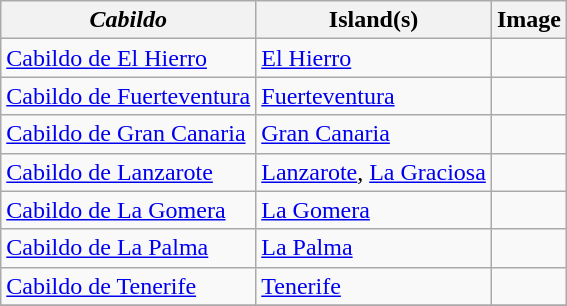<table class=wikitable>
<tr>
<th><em>Cabildo</em></th>
<th>Island(s)</th>
<th>Image</th>
</tr>
<tr>
<td><a href='#'>Cabildo de El Hierro</a></td>
<td><a href='#'>El Hierro</a></td>
<td></td>
</tr>
<tr>
<td><a href='#'>Cabildo de Fuerteventura</a></td>
<td><a href='#'>Fuerteventura</a></td>
<td></td>
</tr>
<tr>
<td><a href='#'>Cabildo de Gran Canaria</a></td>
<td><a href='#'>Gran Canaria</a></td>
<td></td>
</tr>
<tr>
<td><a href='#'>Cabildo de Lanzarote</a></td>
<td><a href='#'>Lanzarote</a>, <a href='#'>La Graciosa</a></td>
<td></td>
</tr>
<tr>
<td><a href='#'>Cabildo de La Gomera</a></td>
<td><a href='#'>La Gomera</a></td>
<td></td>
</tr>
<tr>
<td><a href='#'>Cabildo de La Palma</a></td>
<td><a href='#'>La Palma</a></td>
<td></td>
</tr>
<tr>
<td><a href='#'>Cabildo de Tenerife</a></td>
<td><a href='#'>Tenerife</a></td>
<td></td>
</tr>
<tr>
</tr>
</table>
